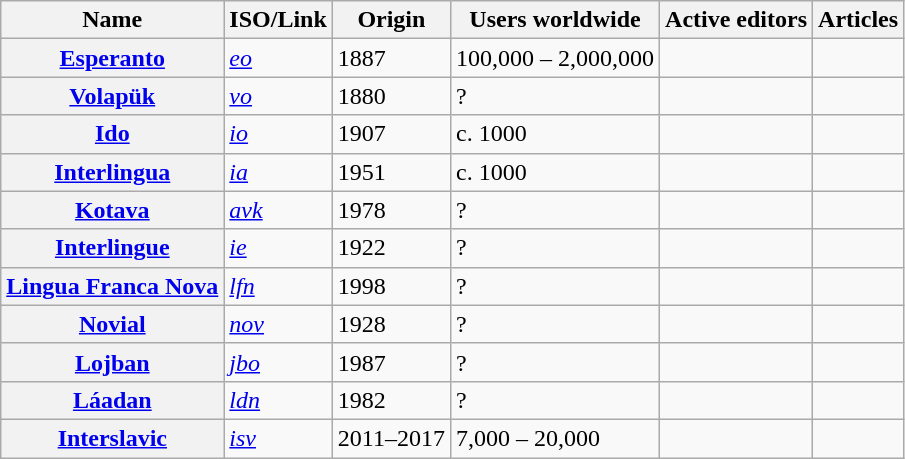<table class="wikitable sortable plainrowheaders">
<tr>
<th scope="col">Name</th>
<th scope="col">ISO/Link</th>
<th scope="col">Origin</th>
<th scope="col">Users worldwide</th>
<th scope="col">Active editors</th>
<th scope="col">Articles</th>
</tr>
<tr>
<th scope="row"><a href='#'>Esperanto</a></th>
<td><em><a href='#'>eo</a></em></td>
<td>1887</td>
<td>100,000 – 2,000,000</td>
<td></td>
<td><a href='#'></a></td>
</tr>
<tr>
<th scope="row"><a href='#'>Volapük</a></th>
<td><em><a href='#'>vo</a></em></td>
<td>1880</td>
<td>?</td>
<td></td>
<td><a href='#'></a></td>
</tr>
<tr>
<th scope="row"><a href='#'>Ido</a></th>
<td><em><a href='#'>io</a></em></td>
<td>1907</td>
<td>c. 1000</td>
<td></td>
<td></td>
</tr>
<tr>
<th scope="row"><a href='#'>Interlingua</a></th>
<td><em><a href='#'>ia</a></em></td>
<td>1951</td>
<td>c. 1000</td>
<td></td>
<td></td>
</tr>
<tr>
<th scope="row"><a href='#'>Kotava</a></th>
<td><em><a href='#'>avk</a></em></td>
<td>1978</td>
<td>?</td>
<td></td>
<td></td>
</tr>
<tr>
<th scope="row"><a href='#'>Interlingue</a></th>
<td><em><a href='#'>ie</a></em></td>
<td>1922</td>
<td>?</td>
<td></td>
<td></td>
</tr>
<tr>
<th scope="row"><a href='#'>Lingua Franca Nova</a></th>
<td><em><a href='#'>lfn</a></em></td>
<td>1998</td>
<td>?</td>
<td></td>
<td></td>
</tr>
<tr>
<th scope="row"><a href='#'>Novial</a></th>
<td><em><a href='#'>nov</a></em></td>
<td>1928</td>
<td>?</td>
<td></td>
<td></td>
</tr>
<tr>
<th scope="row"><a href='#'>Lojban</a></th>
<td><em><a href='#'>jbo</a></em></td>
<td>1987</td>
<td>?</td>
<td></td>
<td></td>
</tr>
<tr>
<th scope="row"><a href='#'>Láadan</a></th>
<td><em><a href='#'>ldn</a></em></td>
<td>1982</td>
<td>?</td>
<td></td>
<td></td>
</tr>
<tr>
<th scope="row"><a href='#'>Interslavic</a></th>
<td><em><a href='#'>isv</a></em></td>
<td>2011–2017</td>
<td>7,000 – 20,000</td>
<td></td>
<td></td>
</tr>
</table>
